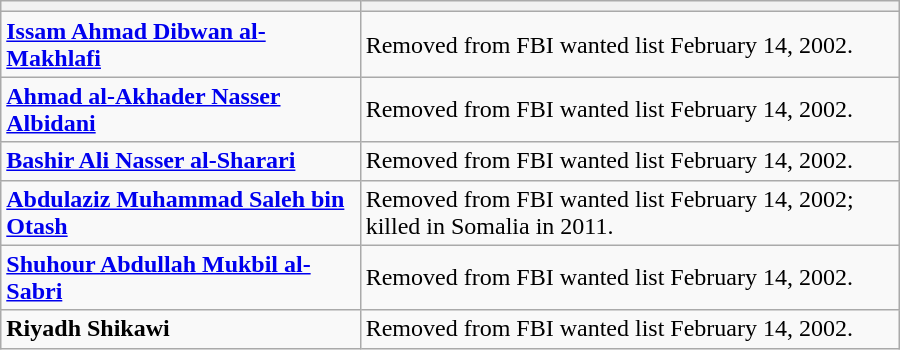<table class="wikitable" border="1" align="center" width="600px">
<tr>
<th width="40%"></th>
<th width="60%"></th>
</tr>
<tr>
<td><strong><a href='#'>Issam Ahmad Dibwan al-Makhlafi</a></strong></td>
<td>Removed from FBI wanted list February 14, 2002.</td>
</tr>
<tr>
<td><strong><a href='#'>Ahmad al-Akhader Nasser Albidani</a></strong></td>
<td>Removed from FBI wanted list February 14, 2002.</td>
</tr>
<tr>
<td><strong><a href='#'>Bashir Ali Nasser al-Sharari</a></strong></td>
<td>Removed from FBI wanted list February 14, 2002.</td>
</tr>
<tr>
<td><strong><a href='#'>Abdulaziz Muhammad Saleh bin Otash</a></strong></td>
<td>Removed from FBI wanted list February 14, 2002; killed in Somalia in 2011.</td>
</tr>
<tr>
<td><strong><a href='#'>Shuhour Abdullah Mukbil al-Sabri</a></strong></td>
<td>Removed from FBI wanted list February 14, 2002.</td>
</tr>
<tr>
<td><strong>Riyadh Shikawi</strong></td>
<td>Removed from FBI wanted list February 14, 2002.</td>
</tr>
</table>
